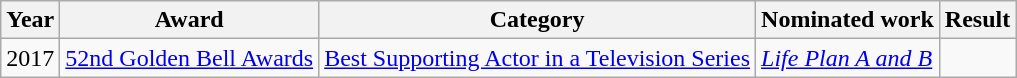<table class="wikitable sortable">
<tr>
<th>Year</th>
<th>Award</th>
<th>Category</th>
<th>Nominated work</th>
<th>Result</th>
</tr>
<tr>
<td>2017</td>
<td><a href='#'>52nd Golden Bell Awards</a></td>
<td><a href='#'>Best Supporting Actor in a Television Series</a></td>
<td><em><a href='#'>Life Plan A and B</a></em></td>
<td></td>
</tr>
</table>
